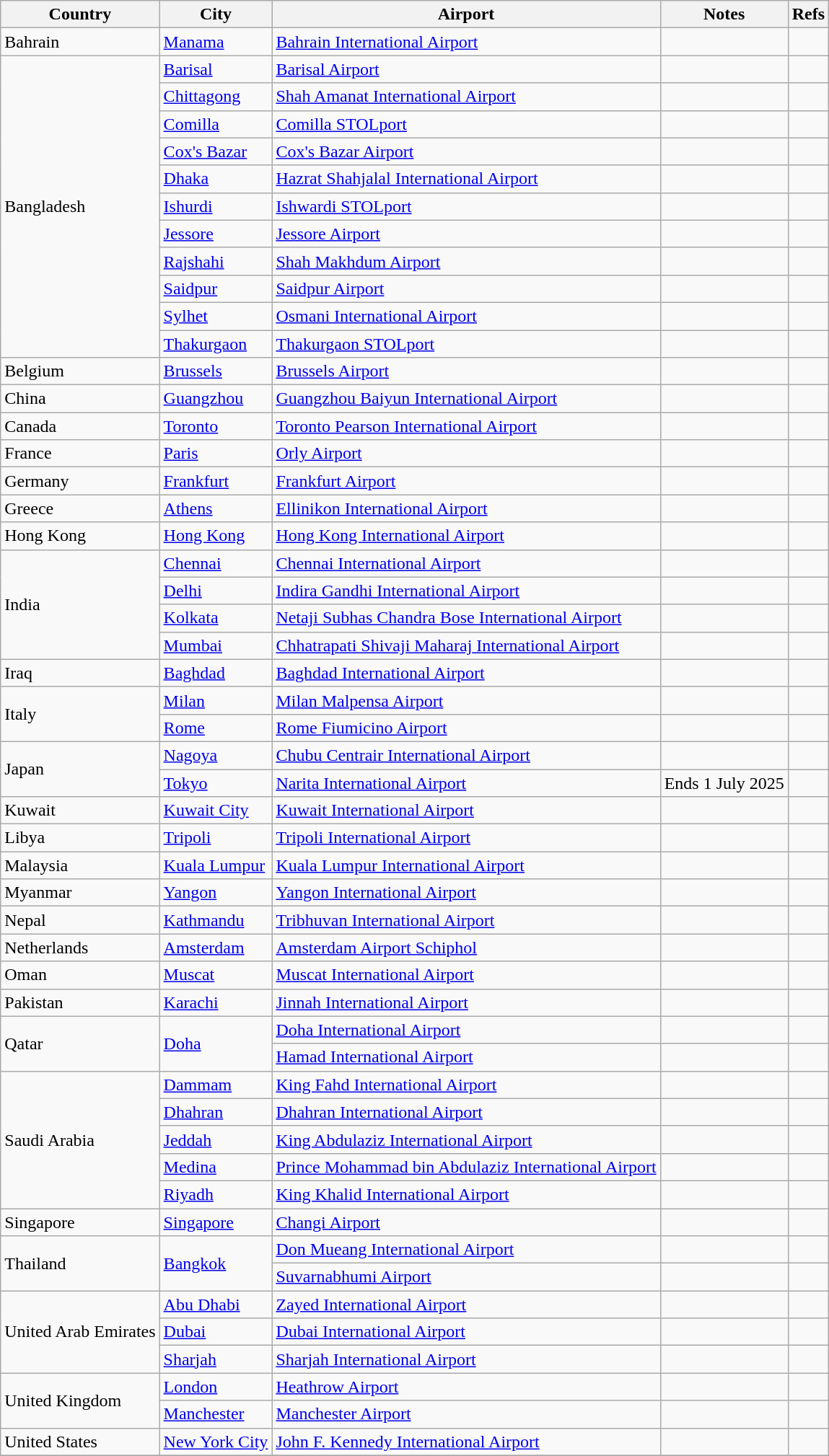<table class="sortable wikitable">
<tr>
<th>Country</th>
<th>City</th>
<th>Airport</th>
<th>Notes</th>
<th class="unsortable">Refs</th>
</tr>
<tr>
<td>Bahrain</td>
<td><a href='#'>Manama</a></td>
<td><a href='#'>Bahrain International Airport</a></td>
<td></td>
<td align=center></td>
</tr>
<tr>
<td rowspan="11">Bangladesh</td>
<td><a href='#'>Barisal</a></td>
<td><a href='#'>Barisal Airport</a></td>
<td align=center></td>
<td align=center></td>
</tr>
<tr>
<td><a href='#'>Chittagong</a></td>
<td><a href='#'>Shah Amanat International Airport</a></td>
<td></td>
<td align=center></td>
</tr>
<tr>
<td><a href='#'>Comilla</a></td>
<td><a href='#'>Comilla STOLport</a></td>
<td></td>
<td align=center></td>
</tr>
<tr>
<td><a href='#'>Cox's Bazar</a></td>
<td><a href='#'>Cox's Bazar Airport</a></td>
<td align=center></td>
<td align=center></td>
</tr>
<tr>
<td><a href='#'>Dhaka</a></td>
<td><a href='#'>Hazrat Shahjalal International Airport</a></td>
<td></td>
<td align=center></td>
</tr>
<tr>
<td><a href='#'>Ishurdi</a></td>
<td><a href='#'>Ishwardi STOLport</a></td>
<td></td>
<td align=center></td>
</tr>
<tr>
<td><a href='#'>Jessore</a></td>
<td><a href='#'>Jessore Airport</a></td>
<td align=center></td>
<td align=center></td>
</tr>
<tr>
<td><a href='#'>Rajshahi</a></td>
<td><a href='#'>Shah Makhdum Airport</a></td>
<td align=center></td>
<td align=center></td>
</tr>
<tr>
<td><a href='#'>Saidpur</a></td>
<td><a href='#'>Saidpur Airport</a></td>
<td align=center></td>
<td align=center></td>
</tr>
<tr>
<td><a href='#'>Sylhet</a></td>
<td><a href='#'>Osmani International Airport</a></td>
<td></td>
<td align=center></td>
</tr>
<tr>
<td><a href='#'>Thakurgaon</a></td>
<td><a href='#'>Thakurgaon STOLport</a></td>
<td></td>
<td align=center></td>
</tr>
<tr>
<td>Belgium</td>
<td><a href='#'>Brussels</a></td>
<td><a href='#'>Brussels Airport</a></td>
<td></td>
<td align=center></td>
</tr>
<tr>
<td>China</td>
<td><a href='#'>Guangzhou</a></td>
<td><a href='#'>Guangzhou Baiyun International Airport</a></td>
<td align=center></td>
<td align=center></td>
</tr>
<tr>
<td>Canada</td>
<td><a href='#'>Toronto</a></td>
<td><a href='#'>Toronto Pearson International Airport</a></td>
<td align=center></td>
<td align=center></td>
</tr>
<tr>
<td>France</td>
<td><a href='#'>Paris</a></td>
<td><a href='#'>Orly Airport</a></td>
<td></td>
<td align=center></td>
</tr>
<tr>
<td>Germany</td>
<td><a href='#'>Frankfurt</a></td>
<td><a href='#'>Frankfurt Airport</a></td>
<td></td>
<td align=center></td>
</tr>
<tr>
<td>Greece</td>
<td><a href='#'>Athens</a></td>
<td><a href='#'>Ellinikon International Airport</a></td>
<td></td>
<td align=center></td>
</tr>
<tr>
<td>Hong Kong</td>
<td><a href='#'>Hong Kong</a></td>
<td><a href='#'>Hong Kong International Airport</a></td>
<td align=center></td>
<td align=center></td>
</tr>
<tr>
<td rowspan="4">India</td>
<td><a href='#'>Chennai</a></td>
<td><a href='#'>Chennai International Airport</a></td>
<td align=center></td>
<td align=center></td>
</tr>
<tr>
<td><a href='#'>Delhi</a></td>
<td><a href='#'>Indira Gandhi International Airport</a></td>
<td align=center></td>
<td align=center></td>
</tr>
<tr>
<td><a href='#'>Kolkata</a></td>
<td><a href='#'>Netaji Subhas Chandra Bose International Airport</a></td>
<td align=center></td>
<td align=center></td>
</tr>
<tr>
<td><a href='#'>Mumbai</a></td>
<td><a href='#'>Chhatrapati Shivaji Maharaj International Airport</a></td>
<td></td>
<td align=center></td>
</tr>
<tr>
<td>Iraq</td>
<td><a href='#'>Baghdad</a></td>
<td><a href='#'>Baghdad International Airport</a></td>
<td></td>
<td align=center></td>
</tr>
<tr>
<td rowspan="2">Italy</td>
<td><a href='#'>Milan</a></td>
<td><a href='#'>Milan Malpensa Airport</a></td>
<td></td>
<td align=center></td>
</tr>
<tr>
<td><a href='#'>Rome</a></td>
<td><a href='#'>Rome Fiumicino Airport</a></td>
<td align=center></td>
<td align=center></td>
</tr>
<tr>
<td rowspan="2">Japan</td>
<td><a href='#'>Nagoya</a></td>
<td><a href='#'>Chubu Centrair International Airport</a></td>
<td></td>
<td align=center></td>
</tr>
<tr>
<td><a href='#'>Tokyo</a></td>
<td><a href='#'>Narita International Airport</a></td>
<td align=center>Ends 1 July 2025</td>
<td align=center></td>
</tr>
<tr>
<td>Kuwait</td>
<td><a href='#'>Kuwait City</a></td>
<td><a href='#'>Kuwait International Airport</a></td>
<td align=center></td>
<td align=center></td>
</tr>
<tr>
<td>Libya</td>
<td><a href='#'>Tripoli</a></td>
<td><a href='#'>Tripoli International Airport</a></td>
<td></td>
<td align=center></td>
</tr>
<tr>
<td>Malaysia</td>
<td><a href='#'>Kuala Lumpur</a></td>
<td><a href='#'>Kuala Lumpur International Airport</a></td>
<td align=center></td>
<td align=center></td>
</tr>
<tr>
<td>Myanmar</td>
<td><a href='#'>Yangon</a></td>
<td><a href='#'>Yangon International Airport</a></td>
<td></td>
<td align=center></td>
</tr>
<tr>
<td>Nepal</td>
<td><a href='#'>Kathmandu</a></td>
<td><a href='#'>Tribhuvan International Airport</a></td>
<td align=center></td>
<td align=center></td>
</tr>
<tr>
<td>Netherlands</td>
<td><a href='#'>Amsterdam</a></td>
<td><a href='#'>Amsterdam Airport Schiphol</a></td>
<td></td>
<td align=center></td>
</tr>
<tr>
<td>Oman</td>
<td><a href='#'>Muscat</a></td>
<td><a href='#'>Muscat International Airport</a></td>
<td align=center></td>
<td align=center></td>
</tr>
<tr>
<td>Pakistan</td>
<td><a href='#'>Karachi</a></td>
<td><a href='#'>Jinnah International Airport</a></td>
<td></td>
<td align=center></td>
</tr>
<tr>
<td rowspan="2">Qatar</td>
<td rowspan="2"><a href='#'>Doha</a></td>
<td><a href='#'>Doha International Airport</a></td>
<td></td>
<td align=center></td>
</tr>
<tr>
<td><a href='#'>Hamad International Airport</a></td>
<td align=center></td>
<td align=center></td>
</tr>
<tr>
<td rowspan="5">Saudi Arabia</td>
<td><a href='#'>Dammam</a></td>
<td><a href='#'>King Fahd International Airport</a></td>
<td align=center></td>
<td align=center></td>
</tr>
<tr>
<td><a href='#'>Dhahran</a></td>
<td><a href='#'>Dhahran International Airport</a></td>
<td></td>
<td align=center></td>
</tr>
<tr>
<td><a href='#'>Jeddah</a></td>
<td><a href='#'>King Abdulaziz International Airport</a></td>
<td align=center></td>
<td align=center></td>
</tr>
<tr>
<td><a href='#'>Medina</a></td>
<td><a href='#'>Prince Mohammad bin Abdulaziz International Airport</a></td>
<td></td>
<td align=center></td>
</tr>
<tr>
<td><a href='#'>Riyadh</a></td>
<td><a href='#'>King Khalid International Airport</a></td>
<td align=center></td>
<td align=center></td>
</tr>
<tr>
<td>Singapore</td>
<td><a href='#'>Singapore</a></td>
<td><a href='#'>Changi Airport</a></td>
<td align=center></td>
<td align=center></td>
</tr>
<tr>
<td rowspan="2">Thailand</td>
<td rowspan="2"><a href='#'>Bangkok</a></td>
<td><a href='#'>Don Mueang International Airport</a></td>
<td></td>
<td align=center></td>
</tr>
<tr>
<td><a href='#'>Suvarnabhumi Airport</a></td>
<td align=center></td>
<td align=center></td>
</tr>
<tr>
<td rowspan="3">United Arab Emirates</td>
<td><a href='#'>Abu Dhabi</a></td>
<td><a href='#'>Zayed International Airport</a></td>
<td align=center></td>
<td align=center></td>
</tr>
<tr>
<td><a href='#'>Dubai</a></td>
<td><a href='#'>Dubai International Airport</a></td>
<td align=center></td>
<td align=center></td>
</tr>
<tr>
<td><a href='#'>Sharjah</a></td>
<td><a href='#'>Sharjah International Airport</a></td>
<td></td>
<td align=center></td>
</tr>
<tr>
<td rowspan="2">United Kingdom</td>
<td><a href='#'>London</a></td>
<td><a href='#'>Heathrow Airport</a></td>
<td align=center></td>
<td align=center></td>
</tr>
<tr>
<td><a href='#'>Manchester</a></td>
<td><a href='#'>Manchester Airport</a></td>
<td></td>
<td align=center></td>
</tr>
<tr>
<td>United States</td>
<td><a href='#'>New York City</a></td>
<td><a href='#'>John F. Kennedy International Airport</a></td>
<td></td>
<td align=center></td>
</tr>
<tr>
</tr>
</table>
